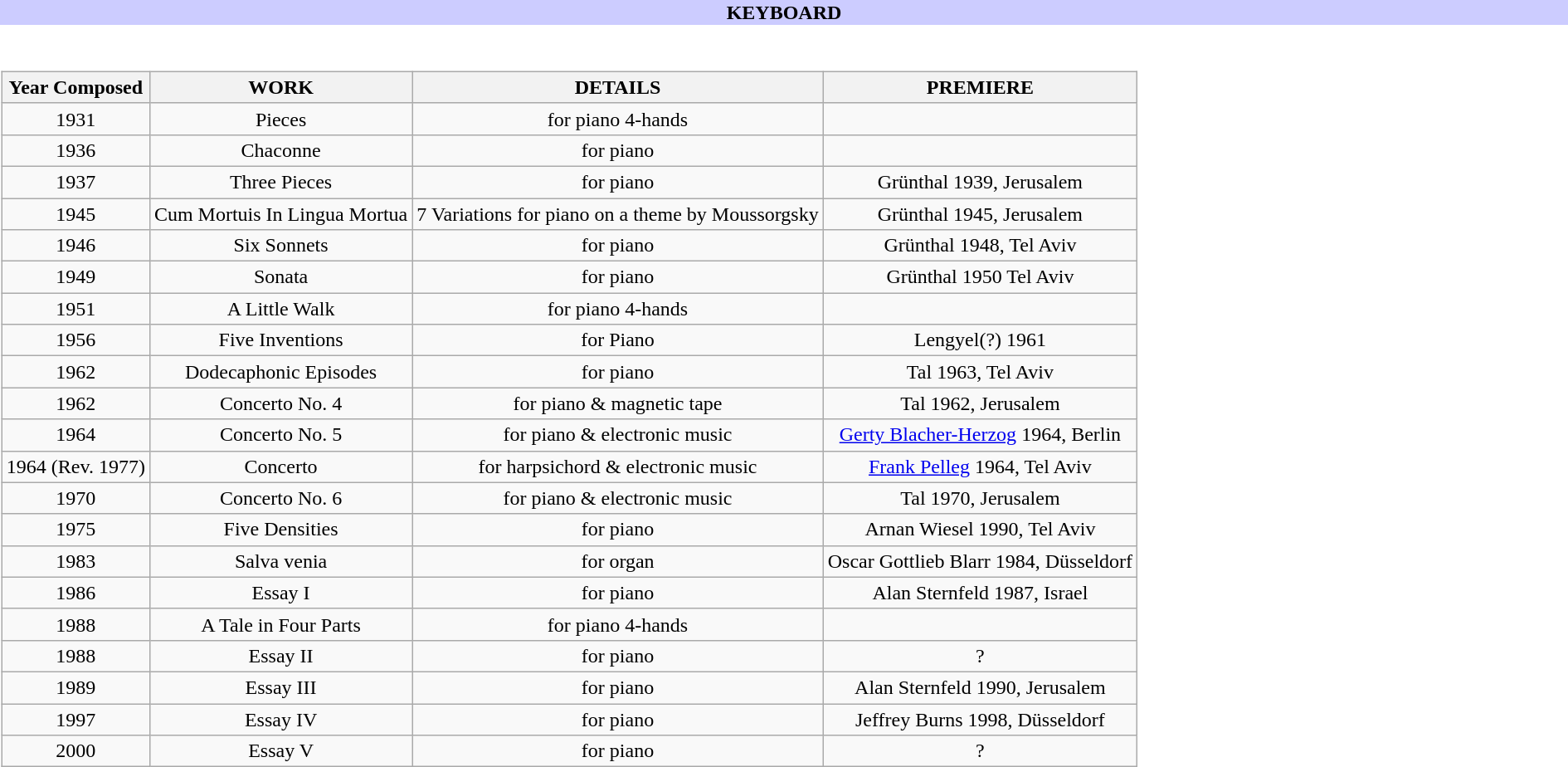<table class="toccolours" style="clear: both; margin-left: auto; margin-left: auto; text-align: center; width: 100%;">
<tr>
<th style="background-color: #CCCCFF;">KEYBOARD</th>
</tr>
<tr>
<td><br><table class="wikitable">
<tr style="font-weight:bold" align="center">
<th>Year Composed</th>
<th>WORK</th>
<th>DETAILS</th>
<th>PREMIERE</th>
</tr>
<tr>
<td>1931</td>
<td>Pieces</td>
<td>for piano 4-hands</td>
<td></td>
</tr>
<tr>
<td>1936</td>
<td>Chaconne</td>
<td>for piano</td>
<td></td>
</tr>
<tr>
<td>1937</td>
<td>Three Pieces</td>
<td>for piano</td>
<td>Grünthal 1939, Jerusalem</td>
</tr>
<tr>
<td>1945</td>
<td>Cum Mortuis In Lingua Mortua</td>
<td>7 Variations for piano on a theme by Moussorgsky</td>
<td>Grünthal 1945, Jerusalem</td>
</tr>
<tr>
<td>1946</td>
<td>Six Sonnets</td>
<td>for piano</td>
<td>Grünthal 1948, Tel Aviv</td>
</tr>
<tr>
<td>1949</td>
<td>Sonata</td>
<td>for piano </td>
<td>Grünthal 1950 Tel Aviv</td>
</tr>
<tr>
<td>1951</td>
<td>A Little Walk</td>
<td>for piano 4-hands</td>
<td></td>
</tr>
<tr>
<td>1956</td>
<td>Five Inventions</td>
<td>for Piano</td>
<td>Lengyel(?) 1961</td>
</tr>
<tr>
<td>1962</td>
<td>Dodecaphonic Episodes</td>
<td>for piano</td>
<td>Tal 1963, Tel Aviv</td>
</tr>
<tr>
<td>1962</td>
<td>Concerto No. 4</td>
<td>for piano & magnetic tape </td>
<td>Tal 1962, Jerusalem</td>
</tr>
<tr>
<td>1964</td>
<td>Concerto No. 5</td>
<td>for piano & electronic music</td>
<td><a href='#'>Gerty Blacher-Herzog</a> 1964, Berlin</td>
</tr>
<tr>
<td>1964 (Rev. 1977)</td>
<td>Concerto</td>
<td>for harpsichord & electronic music</td>
<td><a href='#'>Frank Pelleg</a> 1964, Tel Aviv</td>
</tr>
<tr>
<td>1970</td>
<td>Concerto No. 6</td>
<td>for piano & electronic music</td>
<td>Tal 1970, Jerusalem</td>
</tr>
<tr>
<td>1975</td>
<td>Five Densities</td>
<td>for piano</td>
<td>Arnan Wiesel 1990, Tel Aviv</td>
</tr>
<tr>
<td>1983</td>
<td>Salva venia</td>
<td>for organ</td>
<td>Oscar Gottlieb Blarr 1984, Düsseldorf</td>
</tr>
<tr>
<td>1986</td>
<td>Essay I</td>
<td>for piano </td>
<td>Alan Sternfeld 1987, Israel</td>
</tr>
<tr>
<td>1988</td>
<td>A Tale in Four Parts</td>
<td>for piano 4-hands</td>
<td></td>
</tr>
<tr>
<td>1988</td>
<td>Essay II</td>
<td>for piano</td>
<td>?</td>
</tr>
<tr>
<td>1989</td>
<td>Essay III</td>
<td>for piano</td>
<td>Alan Sternfeld 1990, Jerusalem</td>
</tr>
<tr>
<td>1997</td>
<td>Essay IV</td>
<td>for piano</td>
<td>Jeffrey Burns 1998, Düsseldorf</td>
</tr>
<tr>
<td>2000</td>
<td>Essay V</td>
<td>for piano</td>
<td>?</td>
</tr>
</table>
</td>
</tr>
</table>
